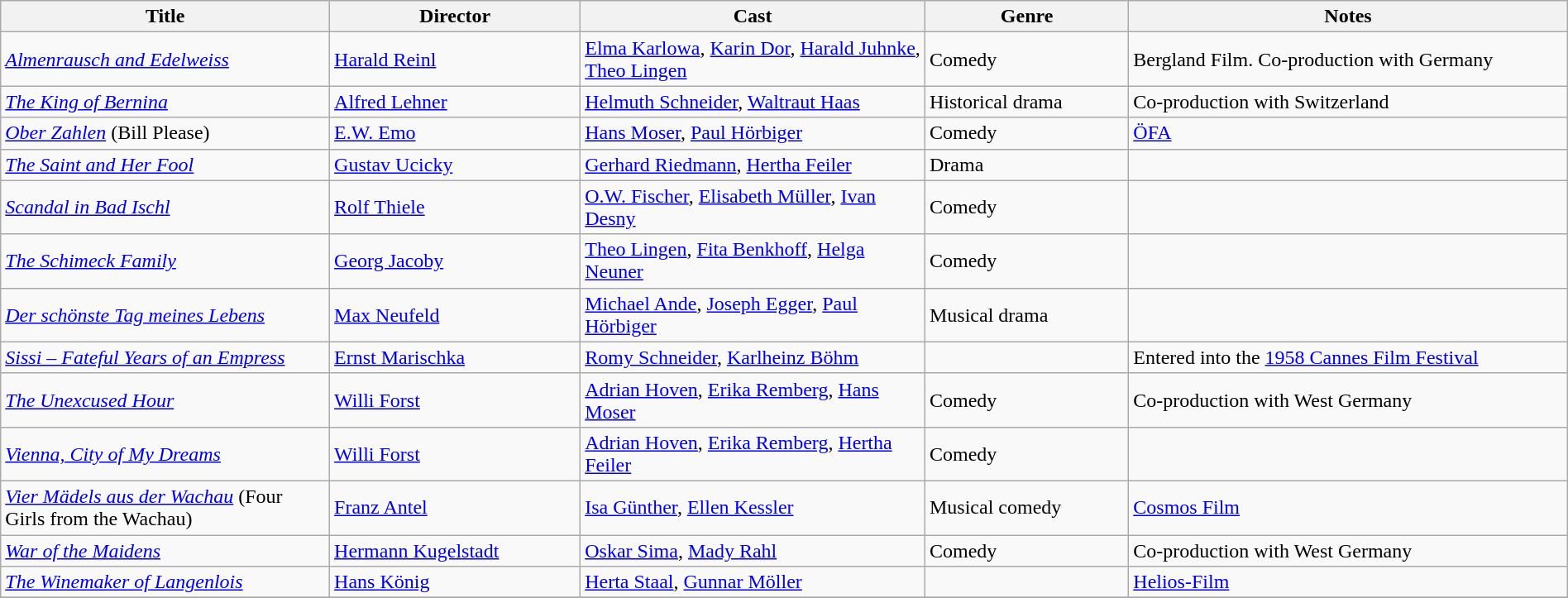<table class="wikitable" width= "100%">
<tr>
<th width=21%>Title</th>
<th width=16%>Director</th>
<th width=22%>Cast</th>
<th width=13%>Genre</th>
<th width=28%>Notes</th>
</tr>
<tr>
<td><em><a href='#'>Almenrausch and Edelweiss</a></em></td>
<td><a href='#'>Harald Reinl</a></td>
<td><a href='#'>Elma Karlowa</a>, <a href='#'>Karin Dor</a>, <a href='#'>Harald Juhnke</a>, <a href='#'>Theo Lingen</a></td>
<td>Comedy</td>
<td>Bergland Film. Co-production with Germany</td>
</tr>
<tr>
<td><em><a href='#'>The King of Bernina</a></em></td>
<td><a href='#'>Alfred Lehner</a></td>
<td><a href='#'>Helmuth Schneider</a>, <a href='#'>Waltraut Haas</a></td>
<td>Historical drama</td>
<td>Co-production with Switzerland</td>
</tr>
<tr>
<td><em><a href='#'>Ober Zahlen</a></em> (Bill Please)</td>
<td><a href='#'>E.W. Emo</a></td>
<td><a href='#'>Hans Moser</a>, <a href='#'>Paul Hörbiger</a></td>
<td>Comedy</td>
<td><a href='#'>ÖFA</a></td>
</tr>
<tr>
<td><em><a href='#'>The Saint and Her Fool</a></em></td>
<td><a href='#'>Gustav Ucicky</a></td>
<td><a href='#'>Gerhard Riedmann</a>, <a href='#'>Hertha Feiler</a></td>
<td>Drama</td>
<td></td>
</tr>
<tr>
<td><em><a href='#'>Scandal in Bad Ischl</a></em></td>
<td><a href='#'>Rolf Thiele</a></td>
<td><a href='#'>O.W. Fischer</a>, <a href='#'>Elisabeth Müller</a>, <a href='#'>Ivan Desny</a></td>
<td>Comedy</td>
<td></td>
</tr>
<tr>
<td><em><a href='#'>The Schimeck Family</a></em></td>
<td><a href='#'>Georg Jacoby</a></td>
<td><a href='#'>Theo Lingen</a>, <a href='#'>Fita Benkhoff</a>, <a href='#'>Helga Neuner</a></td>
<td>Comedy</td>
<td></td>
</tr>
<tr>
<td><em><a href='#'>Der schönste Tag meines Lebens</a></em></td>
<td><a href='#'>Max Neufeld</a></td>
<td><a href='#'>Michael Ande</a>, <a href='#'>Joseph Egger</a>, <a href='#'>Paul Hörbiger</a></td>
<td>Musical drama</td>
<td></td>
</tr>
<tr>
<td><em><a href='#'>Sissi – Fateful Years of an Empress</a></em></td>
<td><a href='#'>Ernst Marischka</a></td>
<td><a href='#'>Romy Schneider</a>, <a href='#'>Karlheinz Böhm</a></td>
<td></td>
<td>Entered into the <a href='#'>1958 Cannes Film Festival</a></td>
</tr>
<tr>
<td><em><a href='#'>The Unexcused Hour</a></em></td>
<td><a href='#'>Willi Forst</a></td>
<td><a href='#'>Adrian Hoven</a>, <a href='#'>Erika Remberg</a>, <a href='#'>Hans Moser</a></td>
<td>Comedy</td>
<td>Co-production with West Germany</td>
</tr>
<tr>
<td><em><a href='#'>Vienna, City of My Dreams</a></em></td>
<td><a href='#'>Willi Forst</a></td>
<td><a href='#'>Adrian Hoven</a>, <a href='#'>Erika Remberg</a>, <a href='#'>Hertha Feiler</a></td>
<td>Comedy</td>
<td></td>
</tr>
<tr>
<td><em><a href='#'>Vier Mädels aus der Wachau</a></em> (Four Girls from the Wachau)</td>
<td><a href='#'>Franz Antel</a></td>
<td><a href='#'>Isa Günther</a>, <a href='#'>Ellen Kessler</a></td>
<td>Musical comedy</td>
<td><a href='#'>Cosmos Film</a></td>
</tr>
<tr>
<td><em><a href='#'>War of the Maidens</a></em></td>
<td><a href='#'>Hermann Kugelstadt</a></td>
<td><a href='#'>Oskar Sima</a>, <a href='#'>Mady Rahl</a></td>
<td>Comedy</td>
<td>Co-production with West Germany</td>
</tr>
<tr>
<td><em><a href='#'>The Winemaker of Langenlois</a></em></td>
<td><a href='#'>Hans König</a></td>
<td><a href='#'>Herta Staal</a>, <a href='#'>Gunnar Möller</a></td>
<td></td>
<td><a href='#'>Helios-Film</a></td>
</tr>
<tr>
</tr>
</table>
